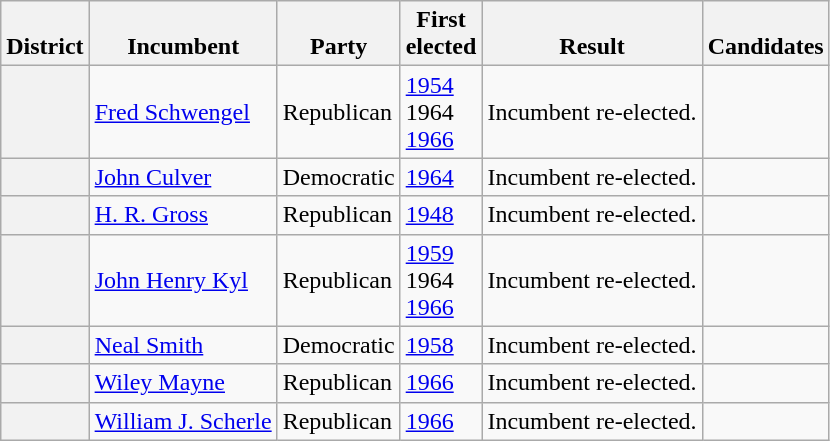<table class=wikitable>
<tr valign=bottom>
<th>District</th>
<th>Incumbent</th>
<th>Party</th>
<th>First<br>elected</th>
<th>Result</th>
<th>Candidates</th>
</tr>
<tr>
<th></th>
<td><a href='#'>Fred Schwengel</a></td>
<td>Republican</td>
<td><a href='#'>1954</a><br>1964 <br><a href='#'>1966</a></td>
<td>Incumbent re-elected.</td>
<td nowrap></td>
</tr>
<tr>
<th></th>
<td><a href='#'>John Culver</a></td>
<td>Democratic</td>
<td><a href='#'>1964</a></td>
<td>Incumbent re-elected.</td>
<td nowrap></td>
</tr>
<tr>
<th></th>
<td><a href='#'>H. R. Gross</a></td>
<td>Republican</td>
<td><a href='#'>1948</a></td>
<td>Incumbent re-elected.</td>
<td nowrap></td>
</tr>
<tr>
<th></th>
<td><a href='#'>John Henry Kyl</a></td>
<td>Republican</td>
<td><a href='#'>1959 </a><br>1964 <br><a href='#'>1966</a></td>
<td>Incumbent re-elected.</td>
<td nowrap></td>
</tr>
<tr>
<th></th>
<td><a href='#'>Neal Smith</a></td>
<td>Democratic</td>
<td><a href='#'>1958</a></td>
<td>Incumbent re-elected.</td>
<td nowrap></td>
</tr>
<tr>
<th></th>
<td><a href='#'>Wiley Mayne</a></td>
<td>Republican</td>
<td><a href='#'>1966</a></td>
<td>Incumbent re-elected.</td>
<td nowrap></td>
</tr>
<tr>
<th></th>
<td><a href='#'>William J. Scherle</a></td>
<td>Republican</td>
<td><a href='#'>1966</a></td>
<td>Incumbent re-elected.</td>
<td nowrap></td>
</tr>
</table>
